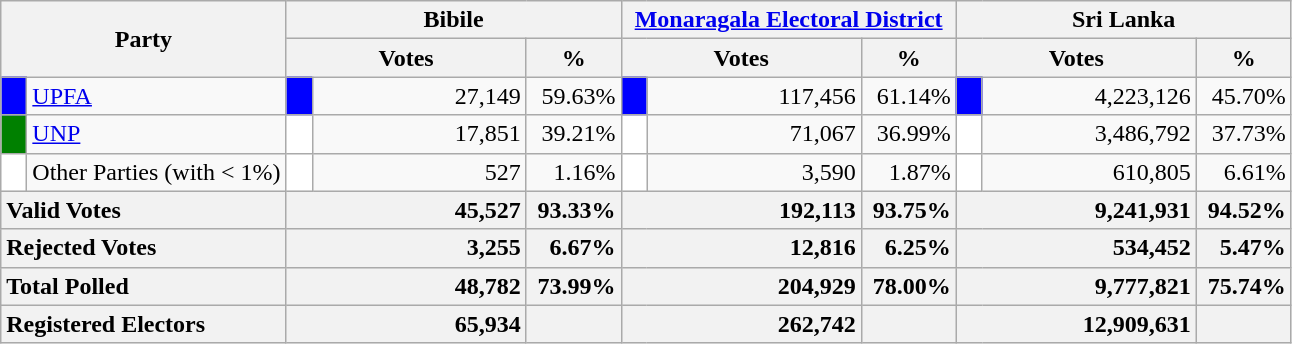<table class="wikitable">
<tr>
<th colspan="2" width="144px"rowspan="2">Party</th>
<th colspan="3" width="216px">Bibile</th>
<th colspan="3" width="216px"><a href='#'>Monaragala Electoral District</a></th>
<th colspan="3" width="216px">Sri Lanka</th>
</tr>
<tr>
<th colspan="2" width="144px">Votes</th>
<th>%</th>
<th colspan="2" width="144px">Votes</th>
<th>%</th>
<th colspan="2" width="144px">Votes</th>
<th>%</th>
</tr>
<tr>
<td style="background-color:blue;" width="10px"></td>
<td style="text-align:left;"><a href='#'>UPFA</a></td>
<td style="background-color:blue;" width="10px"></td>
<td style="text-align:right;">27,149</td>
<td style="text-align:right;">59.63%</td>
<td style="background-color:blue;" width="10px"></td>
<td style="text-align:right;">117,456</td>
<td style="text-align:right;">61.14%</td>
<td style="background-color:blue;" width="10px"></td>
<td style="text-align:right;">4,223,126</td>
<td style="text-align:right;">45.70%</td>
</tr>
<tr>
<td style="background-color:green;" width="10px"></td>
<td style="text-align:left;"><a href='#'>UNP</a></td>
<td style="background-color:white;" width="10px"></td>
<td style="text-align:right;">17,851</td>
<td style="text-align:right;">39.21%</td>
<td style="background-color:white;" width="10px"></td>
<td style="text-align:right;">71,067</td>
<td style="text-align:right;">36.99%</td>
<td style="background-color:white;" width="10px"></td>
<td style="text-align:right;">3,486,792</td>
<td style="text-align:right;">37.73%</td>
</tr>
<tr>
<td style="background-color:white;" width="10px"></td>
<td style="text-align:left;">Other Parties (with < 1%)</td>
<td style="background-color:white;" width="10px"></td>
<td style="text-align:right;">527</td>
<td style="text-align:right;">1.16%</td>
<td style="background-color:white;" width="10px"></td>
<td style="text-align:right;">3,590</td>
<td style="text-align:right;">1.87%</td>
<td style="background-color:white;" width="10px"></td>
<td style="text-align:right;">610,805</td>
<td style="text-align:right;">6.61%</td>
</tr>
<tr>
<th colspan="2" width="144px"style="text-align:left;">Valid Votes</th>
<th style="text-align:right;"colspan="2" width="144px">45,527</th>
<th style="text-align:right;">93.33%</th>
<th style="text-align:right;"colspan="2" width="144px">192,113</th>
<th style="text-align:right;">93.75%</th>
<th style="text-align:right;"colspan="2" width="144px">9,241,931</th>
<th style="text-align:right;">94.52%</th>
</tr>
<tr>
<th colspan="2" width="144px"style="text-align:left;">Rejected Votes</th>
<th style="text-align:right;"colspan="2" width="144px">3,255</th>
<th style="text-align:right;">6.67%</th>
<th style="text-align:right;"colspan="2" width="144px">12,816</th>
<th style="text-align:right;">6.25%</th>
<th style="text-align:right;"colspan="2" width="144px">534,452</th>
<th style="text-align:right;">5.47%</th>
</tr>
<tr>
<th colspan="2" width="144px"style="text-align:left;">Total Polled</th>
<th style="text-align:right;"colspan="2" width="144px">48,782</th>
<th style="text-align:right;">73.99%</th>
<th style="text-align:right;"colspan="2" width="144px">204,929</th>
<th style="text-align:right;">78.00%</th>
<th style="text-align:right;"colspan="2" width="144px">9,777,821</th>
<th style="text-align:right;">75.74%</th>
</tr>
<tr>
<th colspan="2" width="144px"style="text-align:left;">Registered Electors</th>
<th style="text-align:right;"colspan="2" width="144px">65,934</th>
<th></th>
<th style="text-align:right;"colspan="2" width="144px">262,742</th>
<th></th>
<th style="text-align:right;"colspan="2" width="144px">12,909,631</th>
<th></th>
</tr>
</table>
